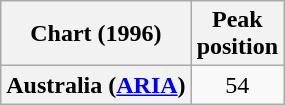<table class="wikitable plainrowheaders" style="text-align:center">
<tr>
<th scope="col">Chart (1996)</th>
<th scope="col">Peak<br>position</th>
</tr>
<tr>
<th scope="row">Australia (<a href='#'>ARIA</a>)</th>
<td>54</td>
</tr>
</table>
